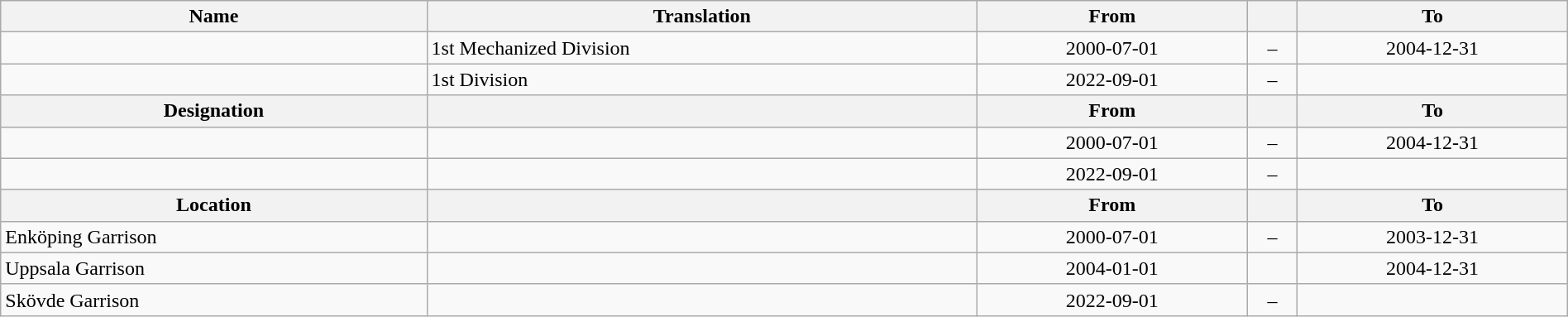<table class="wikitable" style="width:100%;">
<tr>
<th>Name</th>
<th>Translation</th>
<th>From</th>
<th></th>
<th>To</th>
</tr>
<tr>
<td></td>
<td>1st Mechanized Division</td>
<td style="text-align:center;">2000-07-01</td>
<td style="text-align:center;">–</td>
<td style="text-align:center;">2004-12-31</td>
</tr>
<tr>
<td></td>
<td>1st Division</td>
<td style="text-align:center;">2022-09-01</td>
<td style="text-align:center;">–</td>
<td></td>
</tr>
<tr>
<th>Designation</th>
<th></th>
<th>From</th>
<th></th>
<th>To</th>
</tr>
<tr>
<td></td>
<td></td>
<td style="text-align:center;">2000-07-01</td>
<td style="text-align:center;">–</td>
<td style="text-align:center;">2004-12-31</td>
</tr>
<tr>
<td></td>
<td></td>
<td style="text-align:center;">2022-09-01</td>
<td style="text-align:center;">–</td>
<td></td>
</tr>
<tr>
<th>Location</th>
<th></th>
<th>From</th>
<th></th>
<th>To</th>
</tr>
<tr>
<td>Enköping Garrison</td>
<td></td>
<td style="text-align:center;">2000-07-01</td>
<td style="text-align:center;">–</td>
<td style="text-align:center;">2003-12-31</td>
</tr>
<tr>
<td>Uppsala Garrison</td>
<td></td>
<td style="text-align: center;">2004-01-01</td>
<td style="text-align: center;"></td>
<td style="text-align: center;">2004-12-31</td>
</tr>
<tr>
<td>Skövde Garrison</td>
<td></td>
<td style="text-align:center;">2022-09-01</td>
<td style="text-align:center;">–</td>
<td></td>
</tr>
</table>
